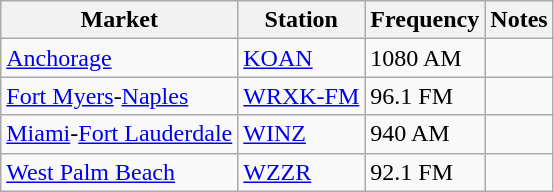<table class="wikitable">
<tr>
<th>Market</th>
<th>Station</th>
<th>Frequency</th>
<th>Notes</th>
</tr>
<tr>
<td><a href='#'>Anchorage</a></td>
<td><a href='#'>KOAN</a></td>
<td>1080 AM</td>
<td></td>
</tr>
<tr>
<td><a href='#'>Fort Myers</a>-<a href='#'>Naples</a></td>
<td><a href='#'>WRXK-FM</a></td>
<td>96.1 FM</td>
<td></td>
</tr>
<tr>
<td><a href='#'>Miami</a>-<a href='#'>Fort Lauderdale</a></td>
<td><a href='#'>WINZ</a></td>
<td>940 AM</td>
<td></td>
</tr>
<tr>
<td><a href='#'>West Palm Beach</a></td>
<td><a href='#'>WZZR</a></td>
<td>92.1 FM</td>
<td></td>
</tr>
</table>
